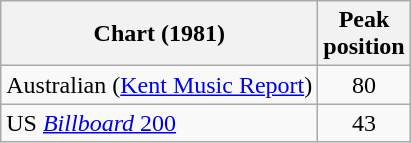<table class="wikitable sortable plainrowheaders">
<tr>
<th scope="col">Chart (1981)</th>
<th scope="col">Peak<br>position</th>
</tr>
<tr>
<td align="left">Australian (<a href='#'>Kent Music Report</a>)</td>
<td style="text-align:center;">80</td>
</tr>
<tr>
<td align="left">US <a href='#'><em>Billboard</em> 200</a></td>
<td style="text-align:center;">43</td>
</tr>
</table>
